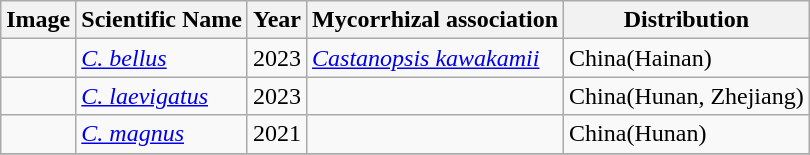<table class="wikitable">
<tr>
<th>Image</th>
<th>Scientific Name</th>
<th>Year</th>
<th>Mycorrhizal association</th>
<th>Distribution</th>
</tr>
<tr>
<td></td>
<td><em><a href='#'>C. bellus</a></em> </td>
<td>2023</td>
<td><em><a href='#'>Castanopsis kawakamii</a></em></td>
<td>China(Hainan)</td>
</tr>
<tr>
<td></td>
<td><em><a href='#'>C. laevigatus</a></em> </td>
<td>2023</td>
<td></td>
<td>China(Hunan, Zhejiang)</td>
</tr>
<tr>
<td></td>
<td><em><a href='#'>C. magnus</a></em> </td>
<td>2021</td>
<td></td>
<td>China(Hunan)</td>
</tr>
<tr>
</tr>
</table>
